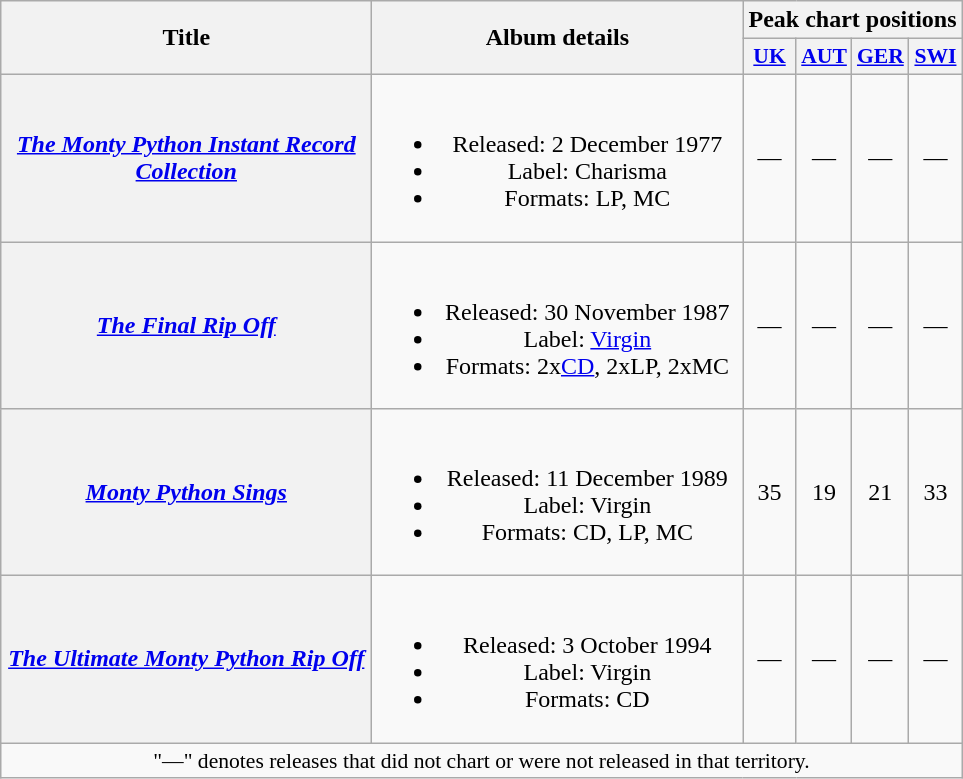<table class="wikitable plainrowheaders" style="text-align:center;">
<tr>
<th rowspan="2" scope="col" style="width:15em;">Title</th>
<th rowspan="2" scope="col" style="width:15em;">Album details</th>
<th colspan="4">Peak chart positions</th>
</tr>
<tr>
<th scope="col" style="width:2em;font-size:90%;"><a href='#'>UK</a><br></th>
<th scope="col" style="width:2em;font-size:90%;"><a href='#'>AUT</a><br></th>
<th scope="col" style="width:2em;font-size:90%;"><a href='#'>GER</a><br></th>
<th scope="col" style="width:2em;font-size:90%;"><a href='#'>SWI</a><br></th>
</tr>
<tr>
<th scope="row"><em><a href='#'>The Monty Python Instant Record Collection</a></em></th>
<td><br><ul><li>Released: 2 December 1977</li><li>Label: Charisma</li><li>Formats: LP, MC</li></ul></td>
<td>—</td>
<td>—</td>
<td>—</td>
<td>—</td>
</tr>
<tr>
<th scope="row"><em><a href='#'>The Final Rip Off</a></em></th>
<td><br><ul><li>Released: 30 November 1987</li><li>Label: <a href='#'>Virgin</a></li><li>Formats: 2x<a href='#'>CD</a>, 2xLP, 2xMC</li></ul></td>
<td>—</td>
<td>—</td>
<td>—</td>
<td>—</td>
</tr>
<tr>
<th scope="row"><em><a href='#'>Monty Python Sings</a></em></th>
<td><br><ul><li>Released: 11 December 1989</li><li>Label: Virgin</li><li>Formats: CD, LP, MC</li></ul></td>
<td>35</td>
<td>19</td>
<td>21</td>
<td>33</td>
</tr>
<tr>
<th scope="row"><em><a href='#'>The Ultimate Monty Python Rip Off</a></em></th>
<td><br><ul><li>Released: 3 October 1994</li><li>Label: Virgin</li><li>Formats: CD</li></ul></td>
<td>—</td>
<td>—</td>
<td>—</td>
<td>—</td>
</tr>
<tr>
<td colspan="6" style="font-size:90%">"—" denotes releases that did not chart or were not released in that territory.</td>
</tr>
</table>
